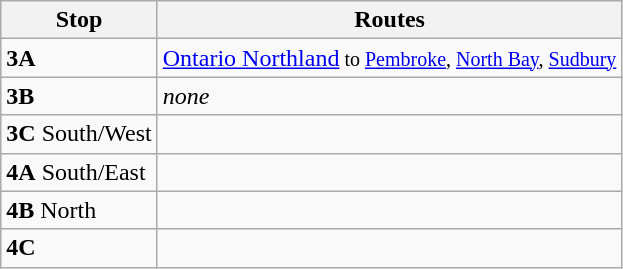<table class="wikitable">
<tr>
<th>Stop</th>
<th>Routes</th>
</tr>
<tr>
<td><strong>3A</strong></td>
<td><a href='#'>Ontario Northland</a><small> to <a href='#'>Pembroke</a>, <a href='#'>North Bay</a>, <a href='#'>Sudbury</a></small></td>
</tr>
<tr>
<td><strong>3B</strong></td>
<td><em>none</em></td>
</tr>
<tr>
<td><strong>3C</strong> South/West</td>
<td>      </td>
</tr>
<tr>
<td><strong>4A</strong> South/East</td>
<td>         </td>
</tr>
<tr>
<td><strong>4B</strong> North</td>
<td> </td>
</tr>
<tr>
<td><strong>4C</strong></td>
<td></td>
</tr>
</table>
